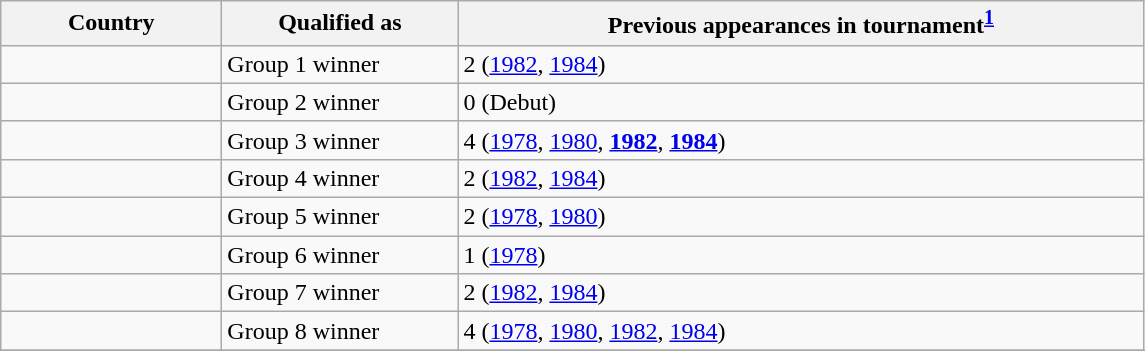<table class="wikitable sortable">
<tr>
<th scope="col" width="140">Country</th>
<th scope="col" width="150">Qualified as</th>
<th scope="col" width="450">Previous appearances in tournament<sup><strong><a href='#'>1</a></strong></sup></th>
</tr>
<tr>
<td></td>
<td>Group 1 winner</td>
<td>2 (<a href='#'>1982</a>, <a href='#'>1984</a>)</td>
</tr>
<tr>
<td></td>
<td>Group 2 winner</td>
<td>0 (Debut)</td>
</tr>
<tr>
<td></td>
<td>Group 3 winner</td>
<td>4 (<a href='#'>1978</a>, <a href='#'>1980</a>, <strong><a href='#'>1982</a></strong>, <strong><a href='#'>1984</a></strong>)</td>
</tr>
<tr>
<td></td>
<td>Group 4 winner</td>
<td>2 (<a href='#'>1982</a>, <a href='#'>1984</a>)</td>
</tr>
<tr>
<td></td>
<td>Group 5 winner</td>
<td>2 (<a href='#'>1978</a>, <a href='#'>1980</a>)</td>
</tr>
<tr>
<td></td>
<td>Group 6 winner</td>
<td>1 (<a href='#'>1978</a>)</td>
</tr>
<tr>
<td></td>
<td>Group 7 winner</td>
<td>2 (<a href='#'>1982</a>, <a href='#'>1984</a>)</td>
</tr>
<tr>
<td></td>
<td>Group 8 winner</td>
<td>4 (<a href='#'>1978</a>, <a href='#'>1980</a>, <a href='#'>1982</a>, <a href='#'>1984</a>)</td>
</tr>
<tr>
</tr>
</table>
